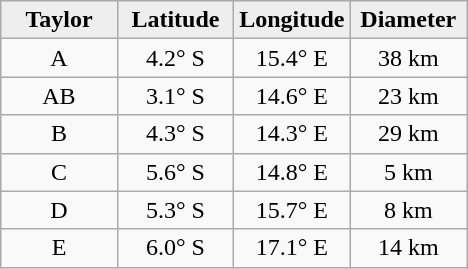<table class="wikitable">
<tr>
<th width="25%" style="background:#eeeeee;">Taylor</th>
<th width="25%" style="background:#eeeeee;">Latitude</th>
<th width="25%" style="background:#eeeeee;">Longitude</th>
<th width="25%" style="background:#eeeeee;">Diameter</th>
</tr>
<tr>
<td align="center">A</td>
<td align="center">4.2° S</td>
<td align="center">15.4° E</td>
<td align="center">38 km</td>
</tr>
<tr>
<td align="center">AB</td>
<td align="center">3.1° S</td>
<td align="center">14.6° E</td>
<td align="center">23 km</td>
</tr>
<tr>
<td align="center">B</td>
<td align="center">4.3° S</td>
<td align="center">14.3° E</td>
<td align="center">29 km</td>
</tr>
<tr>
<td align="center">C</td>
<td align="center">5.6° S</td>
<td align="center">14.8° E</td>
<td align="center">5 km</td>
</tr>
<tr>
<td align="center">D</td>
<td align="center">5.3° S</td>
<td align="center">15.7° E</td>
<td align="center">8 km</td>
</tr>
<tr>
<td align="center">E</td>
<td align="center">6.0° S</td>
<td align="center">17.1° E</td>
<td align="center">14 km</td>
</tr>
</table>
